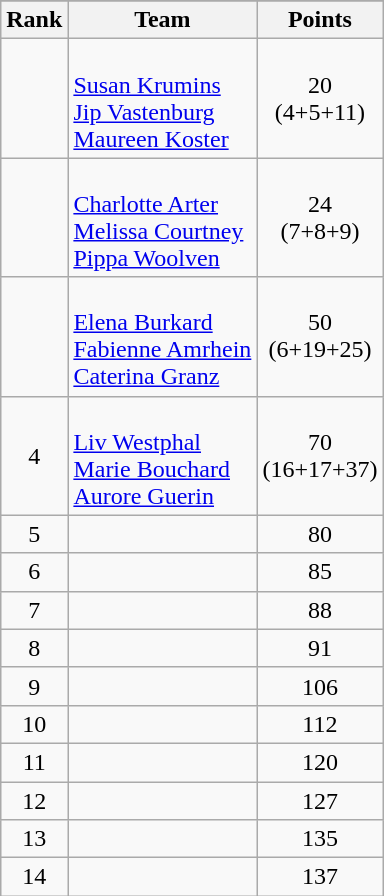<table class="wikitable" style="text-align:center;">
<tr>
</tr>
<tr>
<th>Rank</th>
<th>Team</th>
<th>Points</th>
</tr>
<tr>
<td></td>
<td align=left><br><a href='#'>Susan Krumins</a><br><a href='#'>Jip Vastenburg</a><br><a href='#'>Maureen Koster</a></td>
<td>20<br>(4+5+11)</td>
</tr>
<tr>
<td></td>
<td align=left><br><a href='#'>Charlotte Arter</a><br><a href='#'>Melissa Courtney</a><br><a href='#'>Pippa Woolven</a></td>
<td>24<br>(7+8+9)</td>
</tr>
<tr>
<td></td>
<td align=left><br><a href='#'>Elena Burkard</a><br><a href='#'>Fabienne Amrhein</a><br><a href='#'>Caterina Granz</a></td>
<td>50<br>(6+19+25)</td>
</tr>
<tr>
<td>4</td>
<td align=left><br><a href='#'>Liv Westphal</a><br><a href='#'>Marie Bouchard</a><br><a href='#'>Aurore Guerin</a></td>
<td>70<br>(16+17+37)</td>
</tr>
<tr>
<td>5</td>
<td align=left></td>
<td>80</td>
</tr>
<tr>
<td>6</td>
<td align=left></td>
<td>85</td>
</tr>
<tr>
<td>7</td>
<td align=left></td>
<td>88</td>
</tr>
<tr>
<td>8</td>
<td align=left></td>
<td>91</td>
</tr>
<tr>
<td>9</td>
<td align=left></td>
<td>106</td>
</tr>
<tr>
<td>10</td>
<td align=left></td>
<td>112</td>
</tr>
<tr>
<td>11</td>
<td align=left></td>
<td>120</td>
</tr>
<tr>
<td>12</td>
<td align=left></td>
<td>127</td>
</tr>
<tr>
<td>13</td>
<td align=left></td>
<td>135</td>
</tr>
<tr>
<td>14</td>
<td align=left></td>
<td>137</td>
</tr>
</table>
